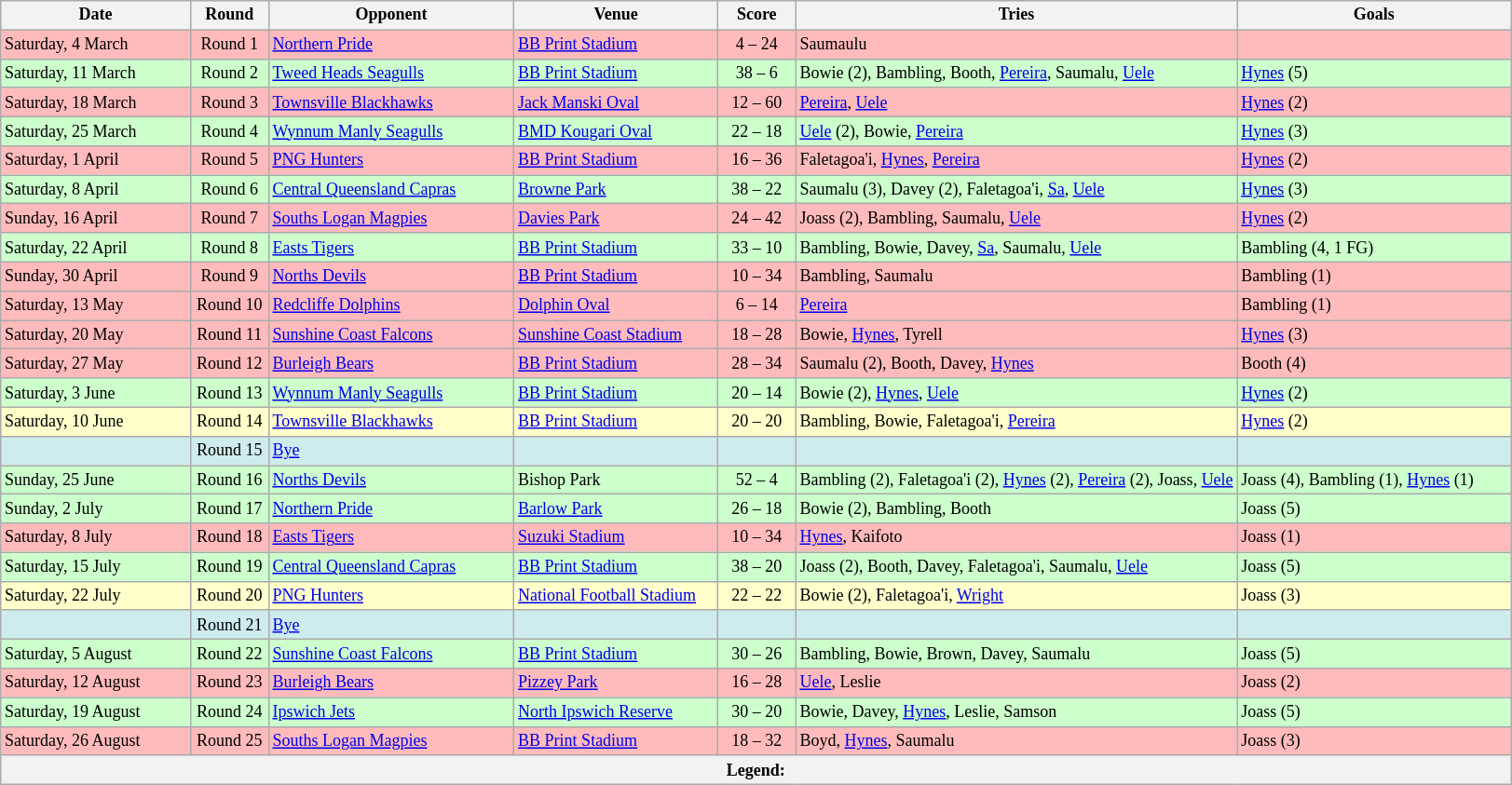<table class="wikitable" style="font-size:75%;">
<tr>
<th style="width:130px;">Date</th>
<th style="width:50px;">Round</th>
<th style="width:170px;">Opponent</th>
<th style="width:140px;">Venue</th>
<th style="width:50px;">Score</th>
<th style="width:300x;">Tries</th>
<th style="width:190px;">Goals</th>
</tr>
<tr style="background:#fbb;">
<td>Saturday, 4 March</td>
<td style="text-align:center;">Round 1</td>
<td> <a href='#'>Northern Pride</a></td>
<td><a href='#'>BB Print Stadium</a></td>
<td style="text-align:center;">4 – 24</td>
<td>Saumaulu</td>
<td></td>
</tr>
<tr style="background:#cfc;">
<td>Saturday, 11 March</td>
<td style="text-align:center;">Round 2</td>
<td> <a href='#'>Tweed Heads Seagulls</a></td>
<td><a href='#'>BB Print Stadium</a></td>
<td style="text-align:center;">38 – 6</td>
<td>Bowie (2), Bambling, Booth, <a href='#'>Pereira</a>, Saumalu, <a href='#'>Uele</a></td>
<td><a href='#'>Hynes</a> (5)</td>
</tr>
<tr style="background:#fbb;">
<td>Saturday, 18 March</td>
<td style="text-align:center;">Round 3</td>
<td> <a href='#'>Townsville Blackhawks</a></td>
<td><a href='#'>Jack Manski Oval</a></td>
<td style="text-align:center;">12 – 60</td>
<td><a href='#'>Pereira</a>, <a href='#'>Uele</a></td>
<td><a href='#'>Hynes</a> (2)</td>
</tr>
<tr style="background:#cfc;">
<td>Saturday, 25 March</td>
<td style="text-align:center;">Round 4</td>
<td> <a href='#'>Wynnum Manly Seagulls</a></td>
<td><a href='#'>BMD Kougari Oval</a></td>
<td style="text-align:center;">22 – 18</td>
<td><a href='#'>Uele</a> (2), Bowie, <a href='#'>Pereira</a></td>
<td><a href='#'>Hynes</a> (3)</td>
</tr>
<tr style="background:#fbb;">
<td>Saturday, 1 April</td>
<td style="text-align:center;">Round 5</td>
<td> <a href='#'>PNG Hunters</a></td>
<td><a href='#'>BB Print Stadium</a></td>
<td style="text-align:center;">16 – 36</td>
<td>Faletagoa'i, <a href='#'>Hynes</a>, <a href='#'>Pereira</a></td>
<td><a href='#'>Hynes</a> (2)</td>
</tr>
<tr style="background:#cfc;">
<td>Saturday, 8 April</td>
<td style="text-align:center;">Round 6</td>
<td> <a href='#'>Central Queensland Capras</a></td>
<td><a href='#'>Browne Park</a></td>
<td style="text-align:center;">38 – 22</td>
<td>Saumalu (3), Davey (2), Faletagoa'i, <a href='#'>Sa</a>, <a href='#'>Uele</a></td>
<td><a href='#'>Hynes</a> (3)</td>
</tr>
<tr style="background:#fbb;">
<td>Sunday, 16 April</td>
<td style="text-align:center;">Round 7</td>
<td> <a href='#'>Souths Logan Magpies</a></td>
<td><a href='#'>Davies Park</a></td>
<td style="text-align:center;">24 – 42</td>
<td>Joass (2), Bambling, Saumalu, <a href='#'>Uele</a></td>
<td><a href='#'>Hynes</a> (2)</td>
</tr>
<tr style="background:#cfc;">
<td>Saturday, 22 April</td>
<td style="text-align:center;">Round 8</td>
<td> <a href='#'>Easts Tigers</a></td>
<td><a href='#'>BB Print Stadium</a></td>
<td style="text-align:center;">33 – 10</td>
<td>Bambling, Bowie, Davey, <a href='#'>Sa</a>, Saumalu, <a href='#'>Uele</a></td>
<td>Bambling (4, 1 FG)</td>
</tr>
<tr style="background:#fbb;">
<td>Sunday, 30 April</td>
<td style="text-align:center;">Round 9</td>
<td> <a href='#'>Norths Devils</a></td>
<td><a href='#'>BB Print Stadium</a></td>
<td style="text-align:center;">10 – 34</td>
<td>Bambling, Saumalu</td>
<td>Bambling (1)</td>
</tr>
<tr style="background:#fbb;">
<td>Saturday, 13 May</td>
<td style="text-align:center;">Round 10</td>
<td> <a href='#'>Redcliffe Dolphins</a></td>
<td><a href='#'>Dolphin Oval</a></td>
<td style="text-align:center;">6 – 14</td>
<td><a href='#'>Pereira</a></td>
<td>Bambling (1)</td>
</tr>
<tr style="background:#fbb;">
<td>Saturday, 20 May</td>
<td style="text-align:center;">Round 11</td>
<td> <a href='#'>Sunshine Coast Falcons</a></td>
<td><a href='#'>Sunshine Coast Stadium</a></td>
<td style="text-align:center;">18 – 28</td>
<td>Bowie, <a href='#'>Hynes</a>, Tyrell</td>
<td><a href='#'>Hynes</a> (3)</td>
</tr>
<tr style="background:#fbb;">
<td>Saturday, 27 May</td>
<td style="text-align:center;">Round 12</td>
<td> <a href='#'>Burleigh Bears</a></td>
<td><a href='#'>BB Print Stadium</a></td>
<td style="text-align:center;">28 – 34</td>
<td>Saumalu (2), Booth, Davey, <a href='#'>Hynes</a></td>
<td>Booth (4)</td>
</tr>
<tr style="background:#cfc;">
<td>Saturday, 3 June</td>
<td style="text-align:center;">Round 13</td>
<td> <a href='#'>Wynnum Manly Seagulls</a></td>
<td><a href='#'>BB Print Stadium</a></td>
<td style="text-align:center;">20 – 14</td>
<td>Bowie (2), <a href='#'>Hynes</a>, <a href='#'>Uele</a></td>
<td><a href='#'>Hynes</a> (2)</td>
</tr>
<tr style="background:#ffc;">
<td>Saturday, 10 June</td>
<td style="text-align:center;">Round 14</td>
<td> <a href='#'>Townsville Blackhawks</a></td>
<td><a href='#'>BB Print Stadium</a></td>
<td style="text-align:center;">20 – 20</td>
<td>Bambling, Bowie, Faletagoa'i, <a href='#'>Pereira</a></td>
<td><a href='#'>Hynes</a> (2)</td>
</tr>
<tr style="background:#cfecec;">
<td></td>
<td style="text-align:center;">Round 15</td>
<td><a href='#'>Bye</a></td>
<td></td>
<td></td>
<td></td>
<td></td>
</tr>
<tr style="background:#cfc;">
<td>Sunday, 25 June</td>
<td style="text-align:center;">Round 16</td>
<td> <a href='#'>Norths Devils</a></td>
<td>Bishop Park</td>
<td style="text-align:center;">52 – 4</td>
<td>Bambling (2), Faletagoa'i (2), <a href='#'>Hynes</a> (2), <a href='#'>Pereira</a> (2), Joass, <a href='#'>Uele</a></td>
<td>Joass (4), Bambling (1), <a href='#'>Hynes</a> (1)</td>
</tr>
<tr style="background:#cfc;">
<td>Sunday, 2 July</td>
<td style="text-align:center;">Round 17</td>
<td> <a href='#'>Northern Pride</a></td>
<td><a href='#'>Barlow Park</a></td>
<td style="text-align:center;">26 – 18</td>
<td>Bowie (2), Bambling, Booth</td>
<td>Joass (5)</td>
</tr>
<tr style="background:#fbb;">
<td>Saturday, 8 July</td>
<td style="text-align:center;">Round 18</td>
<td> <a href='#'>Easts Tigers</a></td>
<td><a href='#'>Suzuki Stadium</a></td>
<td style="text-align:center;">10 – 34</td>
<td><a href='#'>Hynes</a>, Kaifoto</td>
<td>Joass (1)</td>
</tr>
<tr style="background:#cfc;">
<td>Saturday, 15 July</td>
<td style="text-align:center;">Round 19</td>
<td> <a href='#'>Central Queensland Capras</a></td>
<td><a href='#'>BB Print Stadium</a></td>
<td style="text-align:center;">38 – 20</td>
<td>Joass (2), Booth, Davey, Faletagoa'i, Saumalu, <a href='#'>Uele</a></td>
<td>Joass (5)</td>
</tr>
<tr style="background:#ffc;">
<td>Saturday, 22 July</td>
<td style="text-align:center;">Round 20</td>
<td> <a href='#'>PNG Hunters</a></td>
<td><a href='#'>National Football Stadium</a></td>
<td style="text-align:center;">22 – 22</td>
<td>Bowie (2), Faletagoa'i, <a href='#'>Wright</a></td>
<td>Joass (3)</td>
</tr>
<tr style="background:#cfecec;">
<td></td>
<td style="text-align:center;">Round 21</td>
<td><a href='#'>Bye</a></td>
<td></td>
<td></td>
<td></td>
<td></td>
</tr>
<tr style="background:#cfc;">
<td>Saturday, 5 August</td>
<td style="text-align:center;">Round 22</td>
<td> <a href='#'>Sunshine Coast Falcons</a></td>
<td><a href='#'>BB Print Stadium</a></td>
<td style="text-align:center;">30 – 26</td>
<td>Bambling, Bowie, Brown, Davey, Saumalu</td>
<td>Joass (5)</td>
</tr>
<tr style="background:#fbb;">
<td>Saturday, 12 August</td>
<td style="text-align:center;">Round 23</td>
<td> <a href='#'>Burleigh Bears</a></td>
<td><a href='#'>Pizzey Park</a></td>
<td style="text-align:center;">16 – 28</td>
<td><a href='#'>Uele</a>, Leslie</td>
<td>Joass (2)</td>
</tr>
<tr style="background:#cfc;">
<td>Saturday, 19 August</td>
<td style="text-align:center;">Round 24</td>
<td> <a href='#'>Ipswich Jets</a></td>
<td><a href='#'>North Ipswich Reserve</a></td>
<td style="text-align:center;">30 – 20</td>
<td>Bowie, Davey, <a href='#'>Hynes</a>, Leslie, Samson</td>
<td>Joass (5)</td>
</tr>
<tr style="background:#fbb;">
<td>Saturday, 26 August</td>
<td style="text-align:center;">Round 25</td>
<td> <a href='#'>Souths Logan Magpies</a></td>
<td><a href='#'>BB Print Stadium</a></td>
<td style="text-align:center;">18 – 32</td>
<td>Boyd, <a href='#'>Hynes</a>, Saumalu</td>
<td>Joass (3)</td>
</tr>
<tr>
<th colspan="11"><strong>Legend</strong>:    </th>
</tr>
</table>
